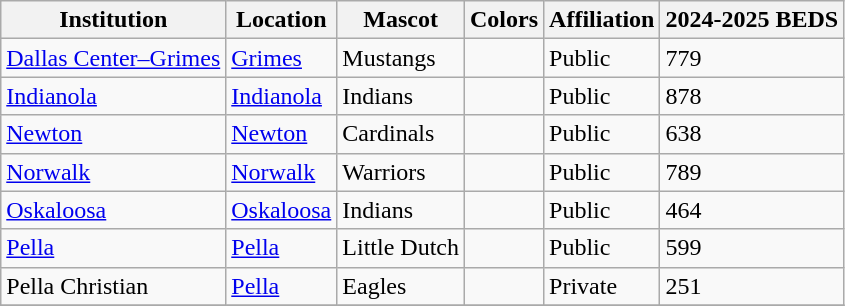<table class="wikitable">
<tr>
<th>Institution</th>
<th>Location</th>
<th>Mascot</th>
<th>Colors</th>
<th>Affiliation</th>
<th>2024-2025 BEDS</th>
</tr>
<tr>
<td><a href='#'>Dallas Center–Grimes</a></td>
<td><a href='#'>Grimes</a></td>
<td>Mustangs</td>
<td> </td>
<td>Public</td>
<td>779</td>
</tr>
<tr>
<td><a href='#'>Indianola</a></td>
<td><a href='#'>Indianola</a></td>
<td>Indians</td>
<td> </td>
<td>Public</td>
<td>878</td>
</tr>
<tr>
<td><a href='#'>Newton</a></td>
<td><a href='#'>Newton</a></td>
<td>Cardinals</td>
<td> </td>
<td>Public</td>
<td>638</td>
</tr>
<tr>
<td><a href='#'>Norwalk</a></td>
<td><a href='#'>Norwalk</a></td>
<td>Warriors</td>
<td> </td>
<td>Public</td>
<td>789</td>
</tr>
<tr>
<td><a href='#'>Oskaloosa</a></td>
<td><a href='#'>Oskaloosa</a></td>
<td>Indians</td>
<td> </td>
<td>Public</td>
<td>464</td>
</tr>
<tr>
<td><a href='#'>Pella</a></td>
<td><a href='#'>Pella</a></td>
<td>Little Dutch</td>
<td> </td>
<td>Public</td>
<td>599</td>
</tr>
<tr>
<td>Pella Christian</td>
<td><a href='#'>Pella</a></td>
<td>Eagles</td>
<td> </td>
<td>Private</td>
<td>251</td>
</tr>
<tr>
</tr>
</table>
